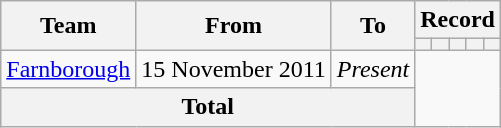<table class=wikitable style=text-align:center>
<tr>
<th rowspan=2>Team</th>
<th rowspan=2>From</th>
<th rowspan=2>To</th>
<th colspan=5>Record</th>
</tr>
<tr>
<th></th>
<th></th>
<th></th>
<th></th>
<th></th>
</tr>
<tr>
<td align=left><a href='#'>Farnborough</a></td>
<td align=left>15 November 2011</td>
<td align=left><em>Present</em><br></td>
</tr>
<tr>
<th colspan=3>Total<br></th>
</tr>
</table>
